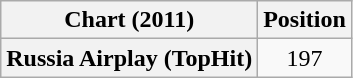<table class="wikitable plainrowheaders" style="text-align:center;">
<tr>
<th scope="col">Chart (2011)</th>
<th scope="col">Position</th>
</tr>
<tr>
<th scope="row">Russia Airplay (TopHit)</th>
<td>197</td>
</tr>
</table>
